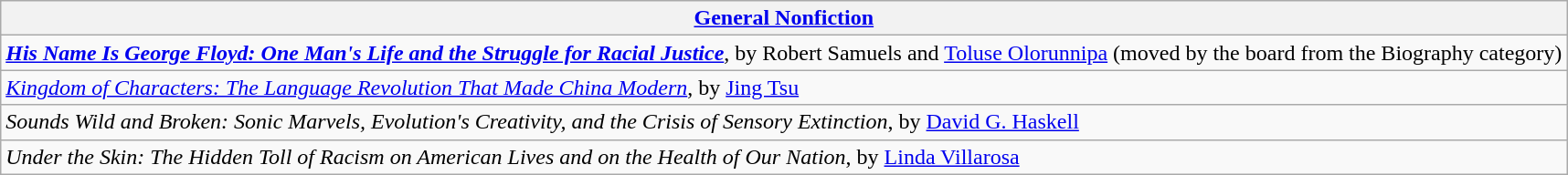<table class="wikitable" style="float:left; float:none;">
<tr>
<th><a href='#'>General Nonfiction</a></th>
</tr>
<tr>
<td><strong><em><a href='#'>His Name Is George Floyd: One Man's Life and the Struggle for Racial Justice</a></em></strong>, by Robert Samuels and <a href='#'>Toluse Olorunnipa</a> (moved by the board from the Biography category)</td>
</tr>
<tr>
<td><em><a href='#'>Kingdom of Characters: The Language Revolution That Made China Modern</a></em>, by <a href='#'>Jing Tsu</a></td>
</tr>
<tr>
<td><em>Sounds Wild and Broken: Sonic Marvels, Evolution's Creativity, and the Crisis of Sensory Extinction</em>, by <a href='#'>David G. Haskell</a></td>
</tr>
<tr>
<td><em>Under the Skin: The Hidden Toll of Racism on American Lives and on the Health of Our Nation</em>, by <a href='#'>Linda Villarosa</a></td>
</tr>
</table>
